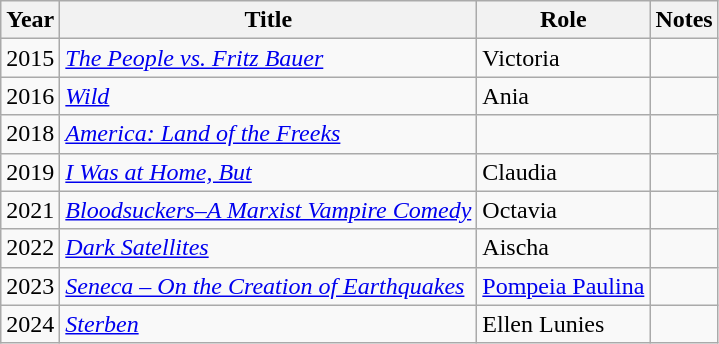<table class="wikitable sortable">
<tr>
<th>Year</th>
<th>Title</th>
<th>Role</th>
<th class="unsortable">Notes</th>
</tr>
<tr>
<td>2015</td>
<td><em><a href='#'>The People vs. Fritz Bauer</a></em></td>
<td>Victoria</td>
<td></td>
</tr>
<tr>
<td>2016</td>
<td><em><a href='#'>Wild</a></em></td>
<td>Ania</td>
<td></td>
</tr>
<tr>
<td>2018</td>
<td><em><a href='#'>America: Land of the Freeks</a></em></td>
<td></td>
<td></td>
</tr>
<tr>
<td>2019</td>
<td><em><a href='#'>I Was at Home, But</a></em></td>
<td>Claudia</td>
<td></td>
</tr>
<tr>
<td>2021</td>
<td><em><a href='#'>Bloodsuckers–A Marxist Vampire Comedy</a></em></td>
<td>Octavia</td>
<td></td>
</tr>
<tr>
<td>2022</td>
<td><em><a href='#'>Dark Satellites</a></em></td>
<td>Aischa</td>
<td></td>
</tr>
<tr>
<td>2023</td>
<td><em><a href='#'>Seneca – On the Creation of Earthquakes</a></em></td>
<td><a href='#'>Pompeia Paulina</a></td>
<td></td>
</tr>
<tr>
<td>2024</td>
<td><em><a href='#'>Sterben</a></em></td>
<td>Ellen Lunies</td>
<td></td>
</tr>
</table>
